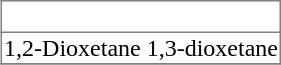<table class="toccolours" border="1" style="float: right; clear: right; margin: 0 0 1em 1em; border-collapse: collapse;">
<tr>
<td align="center" bgcolor="#ffffff">  </td>
</tr>
<tr>
<td>1,2-Dioxetane  1,3-dioxetane</td>
</tr>
<tr>
</tr>
</table>
